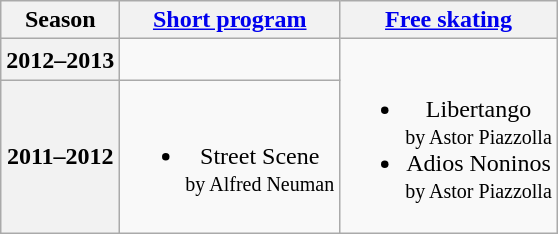<table class="wikitable" style="text-align:center">
<tr>
<th>Season</th>
<th><a href='#'>Short program</a></th>
<th><a href='#'>Free skating</a></th>
</tr>
<tr>
<th>2012–2013</th>
<td></td>
<td rowspan=2><br><ul><li>Libertango <br><small> by Astor Piazzolla </small></li><li>Adios Noninos <br><small> by Astor Piazzolla </small></li></ul></td>
</tr>
<tr>
<th>2011–2012 <br> </th>
<td><br><ul><li>Street Scene <br><small> by Alfred Neuman </small></li></ul></td>
</tr>
</table>
